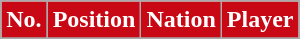<table class="wikitable sortable">
<tr>
<th style="background:#c80815; color:#fff;" scope="col">No.</th>
<th style="background:#c80815; color:#fff;" scope="col">Position</th>
<th style="background:#c80815; color:#fff;" scope="col">Nation</th>
<th style="background:#c80815; color:#fff;" scope="col">Player</th>
</tr>
<tr>
</tr>
</table>
